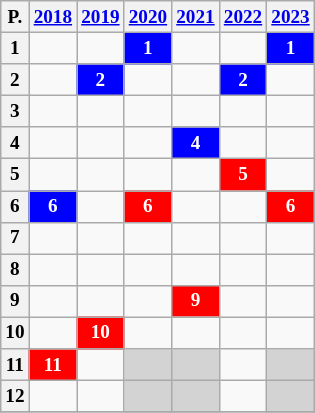<table class="wikitable" style="text-align: center; font-size:80%">
<tr>
<th>P.</th>
<th><strong><a href='#'>2018</a></strong></th>
<th><strong><a href='#'>2019</a></strong></th>
<th><strong><a href='#'>2020</a></strong></th>
<th><strong><a href='#'>2021</a></strong></th>
<th><strong><a href='#'>2022</a></strong></th>
<th><strong><a href='#'>2023</a></strong></th>
</tr>
<tr>
<th>1</th>
<td></td>
<td></td>
<td style="background-color:#0000FF;color:white;"><strong>1</strong></td>
<td></td>
<td></td>
<td style="background-color:#0000FF;color:white;"><strong>1</strong></td>
</tr>
<tr>
<th>2</th>
<td></td>
<td style="background-color:#0000FF;color:white;"><strong>2</strong></td>
<td></td>
<td></td>
<td style="background-color:#0000FF;color:white;"><strong>2</strong></td>
<td></td>
</tr>
<tr>
<th>3</th>
<td></td>
<td></td>
<td></td>
<td></td>
<td></td>
<td></td>
</tr>
<tr>
<th>4</th>
<td></td>
<td></td>
<td></td>
<td style="background-color:#0000FF;color:white;"><strong>4</strong></td>
<td></td>
<td></td>
</tr>
<tr>
<th>5</th>
<td></td>
<td></td>
<td></td>
<td></td>
<td style="background-color:red;color:white;"><strong>5</strong></td>
<td></td>
</tr>
<tr>
<th>6</th>
<td style="background-color:#0000FF;color:white;"><strong>6</strong></td>
<td></td>
<td style="background-color:red;color:white;"><strong>6</strong></td>
<td></td>
<td></td>
<td style="background-color:red;color:white;"><strong>6</strong></td>
</tr>
<tr>
<th>7</th>
<td></td>
<td></td>
<td></td>
<td></td>
<td></td>
<td></td>
</tr>
<tr>
<th>8</th>
<td></td>
<td></td>
<td></td>
<td></td>
<td></td>
<td></td>
</tr>
<tr>
<th>9</th>
<td></td>
<td></td>
<td></td>
<td style="background-color:red;color:white;"><strong>9</strong></td>
<td></td>
<td></td>
</tr>
<tr>
<th>10</th>
<td></td>
<td style="background-color:red;color:white;"><strong>10</strong></td>
<td></td>
<td></td>
<td></td>
<td></td>
</tr>
<tr>
<th>11</th>
<td style="background-color:red;color:white;"><strong>11</strong></td>
<td></td>
<td style="background:#D3D3D3"></td>
<td style="background:#D3D3D3"></td>
<td></td>
<td style="background:#D3D3D3"></td>
</tr>
<tr>
<th>12</th>
<td></td>
<td></td>
<td style="background:#D3D3D3"></td>
<td style="background:#D3D3D3"></td>
<td></td>
<td style="background:#D3D3D3"></td>
</tr>
<tr>
</tr>
</table>
